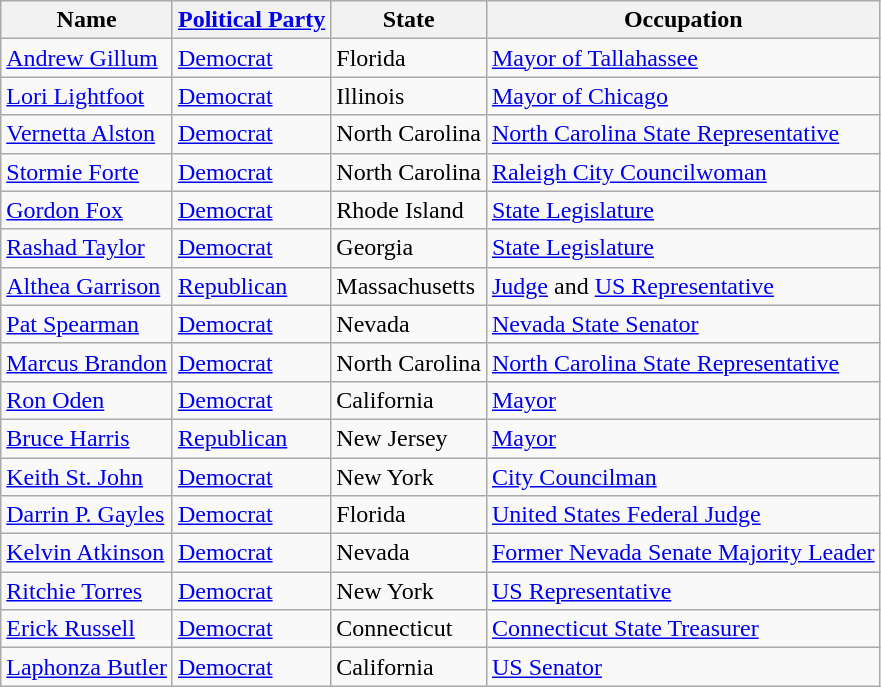<table class="wikitable">
<tr>
<th>Name</th>
<th><a href='#'>Political Party</a></th>
<th>State</th>
<th>Occupation</th>
</tr>
<tr>
<td><a href='#'>Andrew Gillum</a></td>
<td><a href='#'>Democrat</a></td>
<td>Florida</td>
<td><a href='#'>Mayor of Tallahassee</a></td>
</tr>
<tr>
<td><a href='#'>Lori Lightfoot</a></td>
<td><a href='#'>Democrat</a></td>
<td>Illinois</td>
<td><a href='#'>Mayor of Chicago</a></td>
</tr>
<tr 4>
<td><a href='#'>Vernetta Alston</a></td>
<td><a href='#'>Democrat</a></td>
<td>North Carolina</td>
<td><a href='#'>North Carolina State Representative</a></td>
</tr>
<tr>
<td><a href='#'>Stormie Forte</a></td>
<td><a href='#'>Democrat</a></td>
<td>North Carolina</td>
<td><a href='#'>Raleigh City Councilwoman</a></td>
</tr>
<tr>
<td><a href='#'>Gordon Fox</a></td>
<td><a href='#'>Democrat</a></td>
<td>Rhode Island</td>
<td><a href='#'>State Legislature</a></td>
</tr>
<tr>
<td><a href='#'>Rashad Taylor</a></td>
<td><a href='#'>Democrat</a></td>
<td>Georgia</td>
<td><a href='#'>State Legislature</a></td>
</tr>
<tr>
<td><a href='#'>Althea Garrison</a></td>
<td><a href='#'>Republican</a></td>
<td>Massachusetts</td>
<td><a href='#'>Judge</a> and <a href='#'>US Representative</a></td>
</tr>
<tr>
<td><a href='#'>Pat Spearman</a></td>
<td><a href='#'>Democrat</a></td>
<td>Nevada</td>
<td><a href='#'>Nevada State Senator</a></td>
</tr>
<tr>
<td><a href='#'>Marcus Brandon</a></td>
<td><a href='#'>Democrat</a></td>
<td>North Carolina</td>
<td><a href='#'>North Carolina State Representative</a></td>
</tr>
<tr>
<td><a href='#'>Ron Oden</a></td>
<td><a href='#'>Democrat</a></td>
<td>California</td>
<td><a href='#'>Mayor</a></td>
</tr>
<tr>
<td><a href='#'>Bruce Harris</a></td>
<td><a href='#'>Republican</a></td>
<td>New Jersey</td>
<td><a href='#'>Mayor</a></td>
</tr>
<tr>
<td><a href='#'>Keith St. John</a></td>
<td><a href='#'>Democrat</a></td>
<td>New York</td>
<td><a href='#'>City Councilman</a></td>
</tr>
<tr>
<td><a href='#'>Darrin P. Gayles</a></td>
<td><a href='#'>Democrat</a></td>
<td>Florida</td>
<td><a href='#'>United States Federal Judge</a></td>
</tr>
<tr>
<td><a href='#'>Kelvin Atkinson</a></td>
<td><a href='#'>Democrat</a></td>
<td>Nevada</td>
<td><a href='#'>Former Nevada Senate Majority Leader</a></td>
</tr>
<tr>
<td><a href='#'>Ritchie Torres</a></td>
<td><a href='#'>Democrat</a></td>
<td>New York</td>
<td><a href='#'>US Representative</a></td>
</tr>
<tr>
<td><a href='#'>Erick Russell</a></td>
<td><a href='#'>Democrat</a></td>
<td>Connecticut</td>
<td><a href='#'>Connecticut State Treasurer</a></td>
</tr>
<tr>
<td><a href='#'>Laphonza Butler</a></td>
<td><a href='#'>Democrat</a></td>
<td>California</td>
<td><a href='#'>US Senator</a></td>
</tr>
</table>
